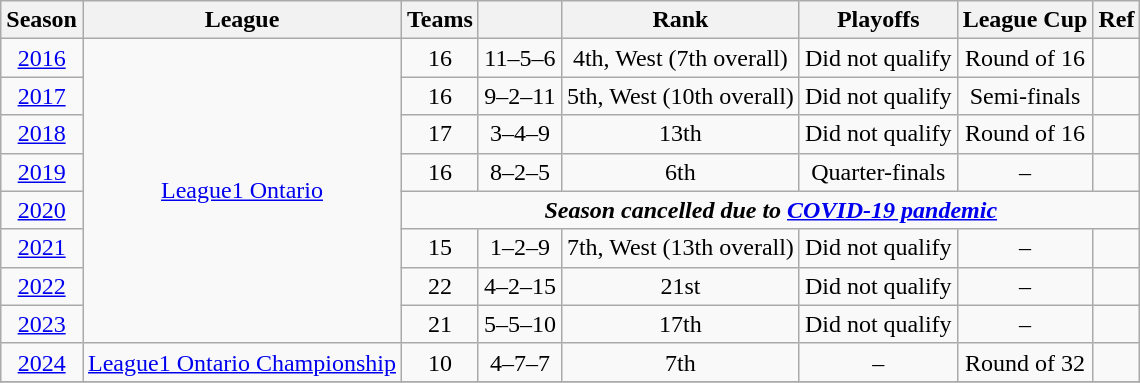<table class="wikitable" style="text-align: center;">
<tr>
<th>Season</th>
<th>League</th>
<th>Teams</th>
<th></th>
<th>Rank</th>
<th>Playoffs</th>
<th>League Cup</th>
<th>Ref</th>
</tr>
<tr>
<td><a href='#'>2016</a></td>
<td rowspan="8"><a href='#'>League1 Ontario</a></td>
<td>16</td>
<td>11–5–6</td>
<td>4th, West (7th overall)</td>
<td>Did not qualify</td>
<td>Round of 16</td>
<td></td>
</tr>
<tr>
<td><a href='#'>2017</a></td>
<td>16</td>
<td>9–2–11</td>
<td>5th, West (10th overall)</td>
<td>Did not qualify</td>
<td>Semi-finals</td>
<td></td>
</tr>
<tr>
<td><a href='#'>2018</a></td>
<td>17</td>
<td>3–4–9</td>
<td>13th</td>
<td>Did not qualify</td>
<td>Round of 16</td>
<td></td>
</tr>
<tr>
<td><a href='#'>2019</a></td>
<td>16</td>
<td>8–2–5</td>
<td>6th</td>
<td>Quarter-finals</td>
<td>–</td>
<td></td>
</tr>
<tr>
<td><a href='#'>2020</a></td>
<td colspan="6"><strong><em>Season cancelled due to <a href='#'>COVID-19 pandemic</a></em></strong></td>
</tr>
<tr>
<td><a href='#'>2021</a></td>
<td>15</td>
<td>1–2–9</td>
<td>7th, West (13th overall)</td>
<td>Did not qualify</td>
<td>–</td>
<td></td>
</tr>
<tr>
<td><a href='#'>2022</a></td>
<td>22</td>
<td>4–2–15</td>
<td>21st</td>
<td>Did not qualify</td>
<td>–</td>
<td></td>
</tr>
<tr>
<td><a href='#'>2023</a></td>
<td>21</td>
<td>5–5–10</td>
<td>17th</td>
<td>Did not qualify</td>
<td>–</td>
<td></td>
</tr>
<tr>
<td><a href='#'>2024</a></td>
<td><a href='#'>League1 Ontario Championship</a></td>
<td>10</td>
<td>4–7–7</td>
<td>7th</td>
<td>–</td>
<td>Round of 32</td>
<td></td>
</tr>
<tr>
</tr>
</table>
